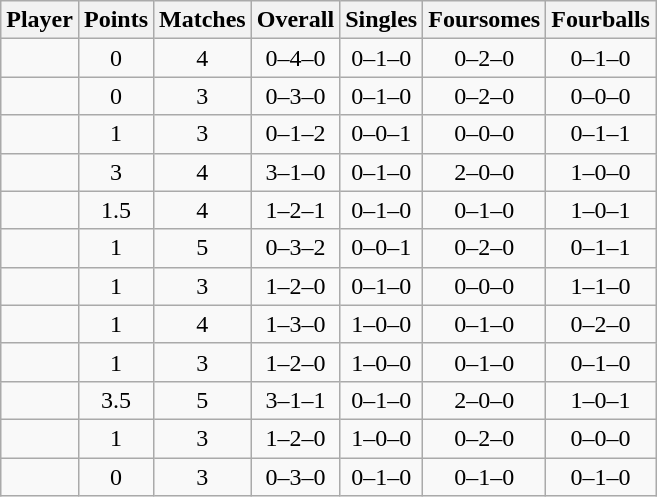<table class="wikitable sortable" style="text-align:center">
<tr>
<th>Player</th>
<th>Points</th>
<th>Matches</th>
<th>Overall</th>
<th>Singles</th>
<th>Foursomes</th>
<th>Fourballs</th>
</tr>
<tr>
<td align=left></td>
<td>0</td>
<td>4</td>
<td>0–4–0</td>
<td>0–1–0</td>
<td>0–2–0</td>
<td>0–1–0</td>
</tr>
<tr>
<td align=left></td>
<td>0</td>
<td>3</td>
<td>0–3–0</td>
<td>0–1–0</td>
<td>0–2–0</td>
<td>0–0–0</td>
</tr>
<tr>
<td align=left></td>
<td>1</td>
<td>3</td>
<td>0–1–2</td>
<td>0–0–1</td>
<td>0–0–0</td>
<td>0–1–1</td>
</tr>
<tr>
<td align=left></td>
<td>3</td>
<td>4</td>
<td>3–1–0</td>
<td>0–1–0</td>
<td>2–0–0</td>
<td>1–0–0</td>
</tr>
<tr>
<td align=left></td>
<td>1.5</td>
<td>4</td>
<td>1–2–1</td>
<td>0–1–0</td>
<td>0–1–0</td>
<td>1–0–1</td>
</tr>
<tr>
<td align=left></td>
<td>1</td>
<td>5</td>
<td>0–3–2</td>
<td>0–0–1</td>
<td>0–2–0</td>
<td>0–1–1</td>
</tr>
<tr>
<td align=left></td>
<td>1</td>
<td>3</td>
<td>1–2–0</td>
<td>0–1–0</td>
<td>0–0–0</td>
<td>1–1–0</td>
</tr>
<tr>
<td align=left></td>
<td>1</td>
<td>4</td>
<td>1–3–0</td>
<td>1–0–0</td>
<td>0–1–0</td>
<td>0–2–0</td>
</tr>
<tr>
<td align=left></td>
<td>1</td>
<td>3</td>
<td>1–2–0</td>
<td>1–0–0</td>
<td>0–1–0</td>
<td>0–1–0</td>
</tr>
<tr>
<td align=left></td>
<td>3.5</td>
<td>5</td>
<td>3–1–1</td>
<td>0–1–0</td>
<td>2–0–0</td>
<td>1–0–1</td>
</tr>
<tr>
<td align=left></td>
<td>1</td>
<td>3</td>
<td>1–2–0</td>
<td>1–0–0</td>
<td>0–2–0</td>
<td>0–0–0</td>
</tr>
<tr>
<td align=left></td>
<td>0</td>
<td>3</td>
<td>0–3–0</td>
<td>0–1–0</td>
<td>0–1–0</td>
<td>0–1–0</td>
</tr>
</table>
